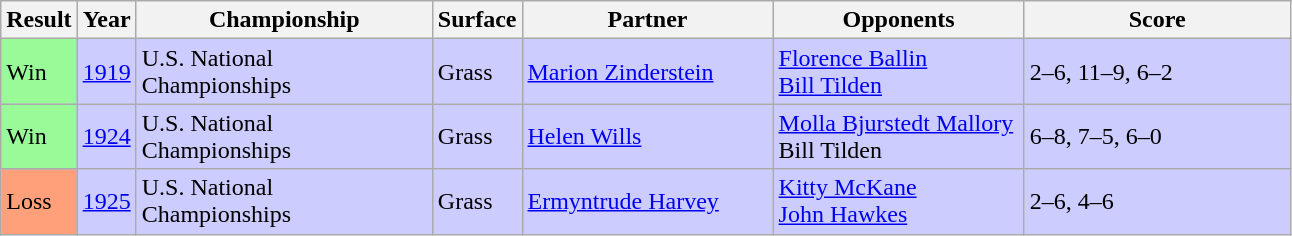<table class="sortable wikitable">
<tr>
<th style="width:40px">Result</th>
<th style="width:30px">Year</th>
<th style="width:190px">Championship</th>
<th style="width:50px">Surface</th>
<th style="width:160px">Partner</th>
<th style="width:160px">Opponents</th>
<th style="width:170px" class="unsortable">Score</th>
</tr>
<tr style="background:#ccf;">
<td style="background:#98fb98;">Win</td>
<td><a href='#'>1919</a></td>
<td>U.S. National Championships</td>
<td>Grass</td>
<td> <a href='#'>Marion Zinderstein</a></td>
<td> <a href='#'>Florence Ballin</a> <br>  <a href='#'>Bill Tilden</a></td>
<td>2–6, 11–9, 6–2</td>
</tr>
<tr style="background:#ccf;">
<td style="background:#98fb98;">Win</td>
<td><a href='#'>1924</a></td>
<td>U.S. National Championships</td>
<td>Grass</td>
<td> <a href='#'>Helen Wills</a></td>
<td> <a href='#'>Molla Bjurstedt Mallory</a> <br>  Bill Tilden</td>
<td>6–8, 7–5, 6–0</td>
</tr>
<tr style="background:#ccf;">
<td style="background:#ffa07a;">Loss</td>
<td><a href='#'>1925</a></td>
<td>U.S. National Championships</td>
<td>Grass</td>
<td> <a href='#'>Ermyntrude Harvey</a></td>
<td> <a href='#'>Kitty McKane</a> <br>  <a href='#'>John Hawkes</a></td>
<td>2–6, 4–6</td>
</tr>
</table>
